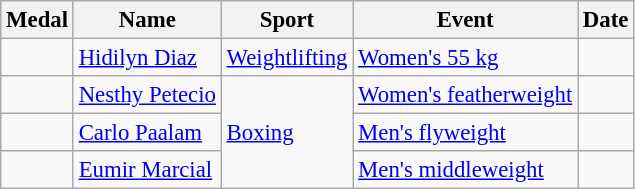<table class="wikitable sortable" style="font-size: 95%;">
<tr>
<th>Medal</th>
<th>Name</th>
<th>Sport</th>
<th>Event</th>
<th>Date</th>
</tr>
<tr>
<td></td>
<td><a href='#'>Hidilyn Diaz</a></td>
<td><a href='#'>Weightlifting</a></td>
<td><a href='#'>Women's 55 kg</a></td>
<td></td>
</tr>
<tr>
<td></td>
<td><a href='#'>Nesthy Petecio</a></td>
<td rowspan="3"><a href='#'>Boxing</a></td>
<td><a href='#'>Women's featherweight</a></td>
<td></td>
</tr>
<tr>
<td></td>
<td><a href='#'>Carlo Paalam</a></td>
<td><a href='#'>Men's flyweight</a></td>
<td></td>
</tr>
<tr>
<td></td>
<td><a href='#'>Eumir Marcial</a></td>
<td><a href='#'>Men's middleweight</a></td>
<td></td>
</tr>
</table>
